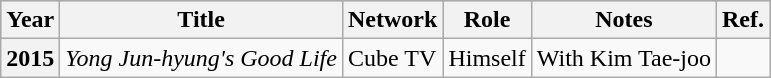<table class="wikitable">
<tr style="background:#b0c4de; text-align:center;">
<th>Year</th>
<th>Title</th>
<th>Network</th>
<th>Role</th>
<th>Notes</th>
<th>Ref.</th>
</tr>
<tr>
<th>2015</th>
<td><em>Yong Jun-hyung's Good Life</em></td>
<td>Cube TV</td>
<td>Himself</td>
<td>With Kim Tae-joo</td>
<td></td>
</tr>
</table>
